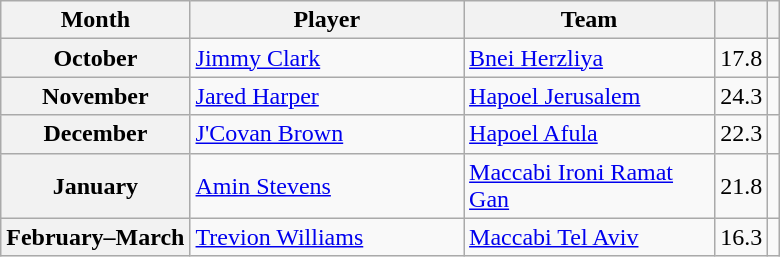<table class="wikitable" style="text-align: center;">
<tr>
<th>Month</th>
<th style="width:175px;">Player</th>
<th style="width:160px;">Team</th>
<th><a href='#'></a></th>
<th></th>
</tr>
<tr>
<th>October</th>
<td align=left> <a href='#'>Jimmy Clark</a></td>
<td align=left><a href='#'>Bnei Herzliya</a></td>
<td>17.8</td>
<td></td>
</tr>
<tr>
<th>November</th>
<td align=left> <a href='#'>Jared Harper</a></td>
<td align=left><a href='#'>Hapoel Jerusalem</a></td>
<td>24.3</td>
<td></td>
</tr>
<tr>
<th>December</th>
<td align=left> <a href='#'>J'Covan Brown</a></td>
<td align=left><a href='#'>Hapoel Afula</a></td>
<td>22.3</td>
<td></td>
</tr>
<tr>
<th>January</th>
<td align=left> <a href='#'>Amin Stevens</a></td>
<td align=left><a href='#'>Maccabi Ironi Ramat Gan</a></td>
<td>21.8</td>
<td></td>
</tr>
<tr>
<th>February–March</th>
<td align=left> <a href='#'>Trevion Williams</a></td>
<td align=left><a href='#'>Maccabi Tel Aviv</a></td>
<td>16.3</td>
<td></td>
</tr>
</table>
